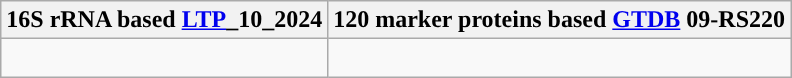<table class="wikitable">
<tr>
<th colspan=1>16S rRNA based <a href='#'>LTP</a>_10_2024</th>
<th colspan=1>120 marker proteins based <a href='#'>GTDB</a> 09-RS220</th>
</tr>
<tr>
<td style="vertical-align:top"><br></td>
<td><br></td>
</tr>
</table>
